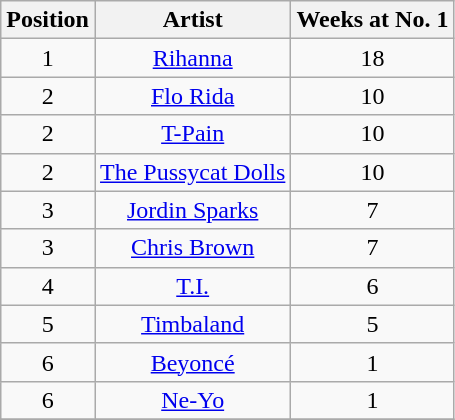<table class="wikitable">
<tr>
<th style="text-align: center;">Position</th>
<th style="text-align: center;">Artist</th>
<th style="text-align: center;">Weeks at No. 1</th>
</tr>
<tr>
<td style="text-align: center;">1</td>
<td style="text-align: center;"><a href='#'>Rihanna</a></td>
<td style="text-align: center;">18</td>
</tr>
<tr>
<td style="text-align: center;">2</td>
<td style="text-align: center;"><a href='#'>Flo Rida</a></td>
<td style="text-align: center;">10</td>
</tr>
<tr>
<td style="text-align: center;">2</td>
<td style="text-align: center;"><a href='#'>T-Pain</a></td>
<td style="text-align: center;">10</td>
</tr>
<tr>
<td style="text-align: center;">2</td>
<td style="text-align: center;"><a href='#'>The Pussycat Dolls</a></td>
<td style="text-align: center;">10</td>
</tr>
<tr>
<td style="text-align: center;">3</td>
<td style="text-align: center;"><a href='#'>Jordin Sparks</a></td>
<td style="text-align: center;">7</td>
</tr>
<tr>
<td style="text-align: center;">3</td>
<td style="text-align: center;"><a href='#'>Chris Brown</a></td>
<td style="text-align: center;">7</td>
</tr>
<tr>
<td style="text-align: center;">4</td>
<td style="text-align: center;"><a href='#'>T.I.</a></td>
<td style="text-align: center;">6</td>
</tr>
<tr>
<td style="text-align: center;">5</td>
<td style="text-align: center;"><a href='#'>Timbaland</a></td>
<td style="text-align: center;">5</td>
</tr>
<tr>
<td style="text-align: center;">6</td>
<td style="text-align: center;"><a href='#'>Beyoncé</a></td>
<td style="text-align: center;">1</td>
</tr>
<tr>
<td style="text-align: center;">6</td>
<td style="text-align: center;"><a href='#'>Ne-Yo</a></td>
<td style="text-align: center;">1</td>
</tr>
<tr>
</tr>
</table>
